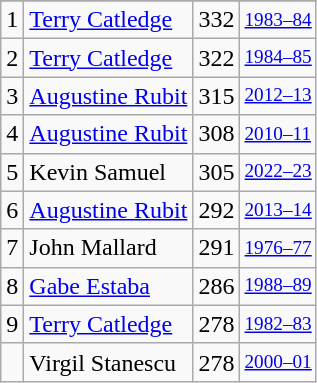<table class="wikitable">
<tr>
</tr>
<tr>
<td>1</td>
<td><a href='#'>Terry Catledge</a></td>
<td>332</td>
<td style="font-size:80%;"><a href='#'>1983–84</a></td>
</tr>
<tr>
<td>2</td>
<td><a href='#'>Terry Catledge</a></td>
<td>322</td>
<td style="font-size:80%;"><a href='#'>1984–85</a></td>
</tr>
<tr>
<td>3</td>
<td><a href='#'>Augustine Rubit</a></td>
<td>315</td>
<td style="font-size:80%;"><a href='#'>2012–13</a></td>
</tr>
<tr>
<td>4</td>
<td><a href='#'>Augustine Rubit</a></td>
<td>308</td>
<td style="font-size:80%;"><a href='#'>2010–11</a></td>
</tr>
<tr>
<td>5</td>
<td>Kevin Samuel</td>
<td>305</td>
<td style="font-size:80%;"><a href='#'>2022–23</a></td>
</tr>
<tr>
<td>6</td>
<td><a href='#'>Augustine Rubit</a></td>
<td>292</td>
<td style="font-size:80%;"><a href='#'>2013–14</a></td>
</tr>
<tr>
<td>7</td>
<td>John Mallard</td>
<td>291</td>
<td style="font-size:80%;"><a href='#'>1976–77</a></td>
</tr>
<tr>
<td>8</td>
<td><a href='#'>Gabe Estaba</a></td>
<td>286</td>
<td style="font-size:80%;"><a href='#'>1988–89</a></td>
</tr>
<tr>
<td>9</td>
<td><a href='#'>Terry Catledge</a></td>
<td>278</td>
<td style="font-size:80%;"><a href='#'>1982–83</a></td>
</tr>
<tr>
<td></td>
<td>Virgil Stanescu</td>
<td>278</td>
<td style="font-size:80%;"><a href='#'>2000–01</a></td>
</tr>
</table>
